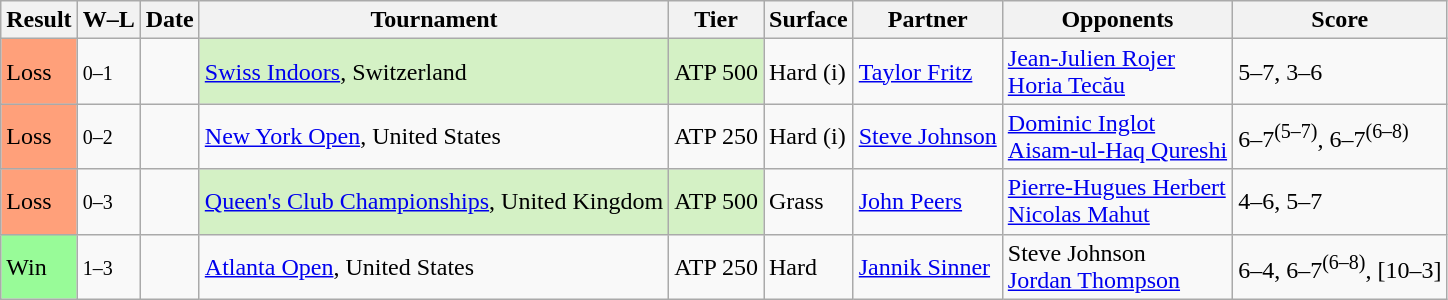<table class="sortable wikitable">
<tr>
<th>Result</th>
<th class="unsortable">W–L</th>
<th>Date</th>
<th>Tournament</th>
<th>Tier</th>
<th>Surface</th>
<th>Partner</th>
<th>Opponents</th>
<th class="unsortable">Score</th>
</tr>
<tr>
<td bgcolor=FFA07A>Loss</td>
<td><small>0–1</small></td>
<td><a href='#'></a></td>
<td style="background:#D4F1C5;"><a href='#'>Swiss Indoors</a>, Switzerland</td>
<td style="background:#D4F1C5;">ATP 500</td>
<td>Hard (i)</td>
<td> <a href='#'>Taylor Fritz</a></td>
<td> <a href='#'>Jean-Julien Rojer</a><br> <a href='#'>Horia Tecău</a></td>
<td>5–7, 3–6</td>
</tr>
<tr>
<td bgcolor=FFA07A>Loss</td>
<td><small>0–2</small></td>
<td><a href='#'></a></td>
<td><a href='#'>New York Open</a>, United States</td>
<td>ATP 250</td>
<td>Hard (i)</td>
<td> <a href='#'>Steve Johnson</a></td>
<td> <a href='#'>Dominic Inglot</a><br> <a href='#'>Aisam-ul-Haq Qureshi</a></td>
<td>6–7<sup>(5–7)</sup>, 6–7<sup>(6–8)</sup></td>
</tr>
<tr>
<td bgcolor=FFA07A>Loss</td>
<td><small>0–3</small></td>
<td><a href='#'></a></td>
<td style="background:#D4F1C5;"><a href='#'>Queen's Club Championships</a>, United Kingdom</td>
<td style="background:#D4F1C5;">ATP 500</td>
<td>Grass</td>
<td> <a href='#'>John Peers</a></td>
<td> <a href='#'>Pierre-Hugues Herbert</a><br> <a href='#'>Nicolas Mahut</a></td>
<td>4–6, 5–7</td>
</tr>
<tr>
<td bgcolor=98fb98>Win</td>
<td><small>1–3</small></td>
<td><a href='#'></a></td>
<td><a href='#'>Atlanta Open</a>, United States</td>
<td>ATP 250</td>
<td>Hard</td>
<td> <a href='#'>Jannik Sinner</a></td>
<td> Steve Johnson<br> <a href='#'>Jordan Thompson</a></td>
<td>6–4, 6–7<sup>(6–8)</sup>, [10–3]</td>
</tr>
</table>
